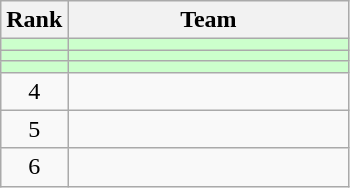<table class=wikitable style="text-align:center;">
<tr>
<th>Rank</th>
<th width=180>Team</th>
</tr>
<tr bgcolor=ccffcc>
<td></td>
<td align=left></td>
</tr>
<tr bgcolor=ccffcc>
<td></td>
<td align=left></td>
</tr>
<tr bgcolor=ccffcc>
<td></td>
<td align=left></td>
</tr>
<tr>
<td>4</td>
<td align=left></td>
</tr>
<tr>
<td>5</td>
<td align=left></td>
</tr>
<tr>
<td>6</td>
<td align=left></td>
</tr>
</table>
